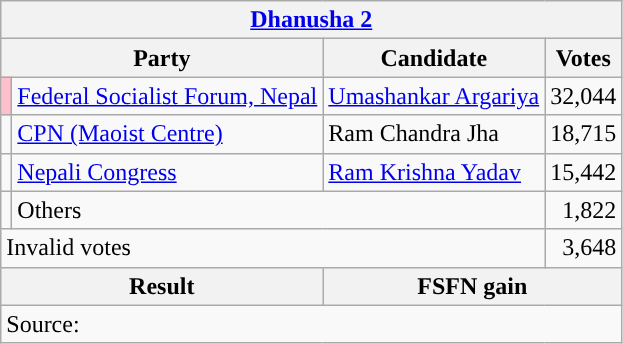<table class="wikitable">
<tr>
<th colspan="4"><a href='#'>Dhanusha 2</a></th>
</tr>
<tr>
<th colspan="2">Party</th>
<th>Candidate</th>
<th>Votes</th>
</tr>
<tr>
<td style="background-color:#ffc0cb"></td>
<td><a href='#'>Federal Socialist Forum, Nepal</a></td>
<td><a href='#'>Umashankar Argariya</a></td>
<td style="text-align:right ">32,044</td>
</tr>
<tr>
<td style="background-color:"></td>
<td><a href='#'>CPN (Maoist Centre)</a></td>
<td>Ram Chandra Jha</td>
<td style="text-align:right ">18,715</td>
</tr>
<tr>
<td style="background-color:"></td>
<td><a href='#'>Nepali Congress</a></td>
<td><a href='#'>Ram Krishna Yadav</a></td>
<td style="text-align:right ">15,442</td>
</tr>
<tr>
<td></td>
<td colspan="2">Others</td>
<td style="text-align:right ">1,822</td>
</tr>
<tr>
<td colspan="3">Invalid votes</td>
<td style="text-align:right ">3,648</td>
</tr>
<tr>
<th colspan="2">Result</th>
<th colspan="2">FSFN gain</th>
</tr>
<tr>
<td colspan="4">Source: </td>
</tr>
</table>
